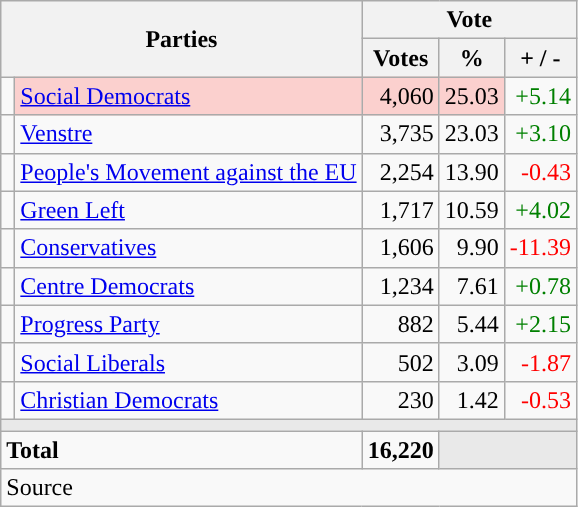<table class="wikitable" style="text-align:right;">
<tr>
<th style="text-align:centre;" rowspan="2" colspan="2" width="225">Parties</th>
<th colspan="3">Vote</th>
</tr>
<tr>
<th width="15">Votes</th>
<th width="15">%</th>
<th width="15">+ / -</th>
</tr>
<tr>
<td width="2" style="color:inherit;background:"></td>
<td bgcolor=#fbd0ce   align="left"><a href='#'>Social Democrats</a></td>
<td bgcolor=#fbd0ce>4,060</td>
<td bgcolor=#fbd0ce>25.03</td>
<td style=color:green;>+5.14</td>
</tr>
<tr>
<td width="2" style="color:inherit;background:"></td>
<td align="left"><a href='#'>Venstre</a></td>
<td>3,735</td>
<td>23.03</td>
<td style=color:green;>+3.10</td>
</tr>
<tr>
<td width="2" style="color:inherit;background:"></td>
<td align="left"><a href='#'>People's Movement against the EU</a></td>
<td>2,254</td>
<td>13.90</td>
<td style=color:red;>-0.43</td>
</tr>
<tr>
<td width="2" style="color:inherit;background:"></td>
<td align="left"><a href='#'>Green Left</a></td>
<td>1,717</td>
<td>10.59</td>
<td style=color:green;>+4.02</td>
</tr>
<tr>
<td width="2" style="color:inherit;background:"></td>
<td align="left"><a href='#'>Conservatives</a></td>
<td>1,606</td>
<td>9.90</td>
<td style=color:red;>-11.39</td>
</tr>
<tr>
<td width="2" style="color:inherit;background:"></td>
<td align="left"><a href='#'>Centre Democrats</a></td>
<td>1,234</td>
<td>7.61</td>
<td style=color:green;>+0.78</td>
</tr>
<tr>
<td width="2" style="color:inherit;background:"></td>
<td align="left"><a href='#'>Progress Party</a></td>
<td>882</td>
<td>5.44</td>
<td style=color:green;>+2.15</td>
</tr>
<tr>
<td width="2" style="color:inherit;background:"></td>
<td align="left"><a href='#'>Social Liberals</a></td>
<td>502</td>
<td>3.09</td>
<td style=color:red;>-1.87</td>
</tr>
<tr>
<td width="2" style="color:inherit;background:"></td>
<td align="left"><a href='#'>Christian Democrats</a></td>
<td>230</td>
<td>1.42</td>
<td style=color:red;>-0.53</td>
</tr>
<tr>
<td colspan="7" bgcolor="#E9E9E9"></td>
</tr>
<tr>
<td align="left" colspan="2"><strong>Total</strong></td>
<td><strong>16,220</strong></td>
<td bgcolor="#E9E9E9" colspan="2"></td>
</tr>
<tr>
<td align="left" colspan="6">Source</td>
</tr>
</table>
